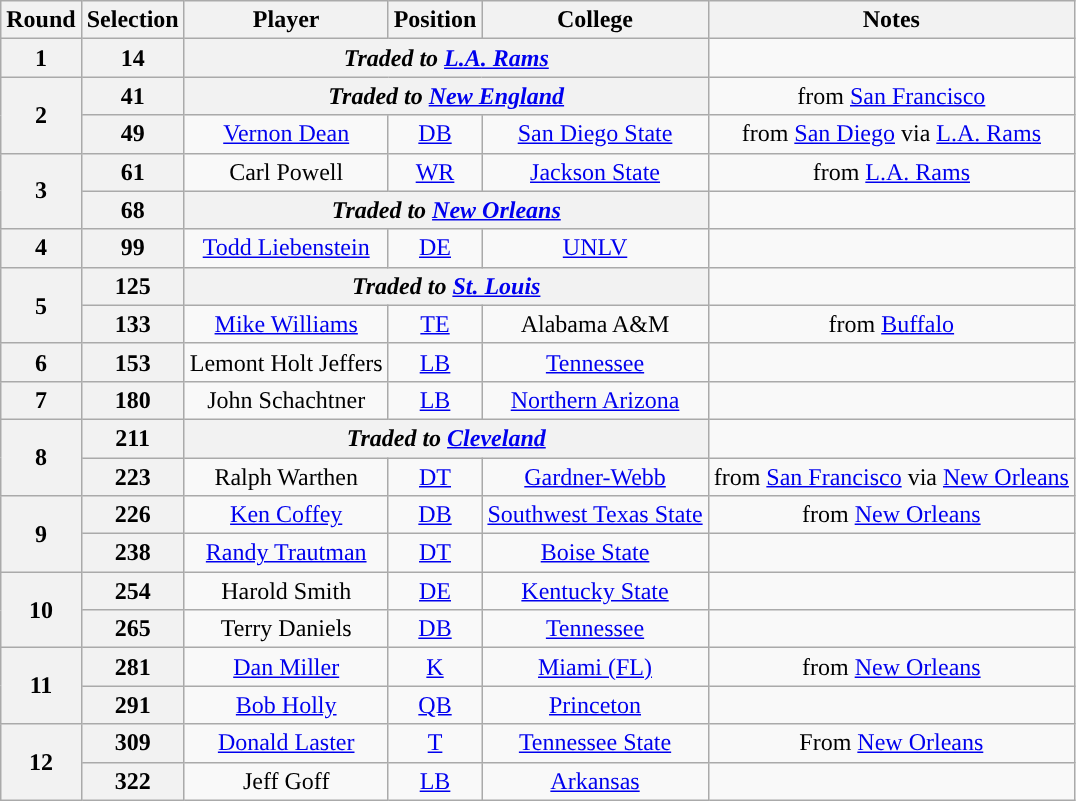<table class="wikitable" style="text-align:center">
<tr>
<th>Round</th>
<th>Selection</th>
<th>Player</th>
<th>Position</th>
<th>College</th>
<th>Notes</th>
</tr>
<tr>
<th>1</th>
<th>14</th>
<th colspan="3"><em>Traded to <a href='#'>L.A. Rams</a></em></th>
<td></td>
</tr>
<tr>
<th rowspan="2">2</th>
<th>41</th>
<th colspan="3"><em>Traded to <a href='#'>New England</a></em></th>
<td>from <a href='#'>San Francisco</a></td>
</tr>
<tr>
<th>49</th>
<td><a href='#'>Vernon Dean</a></td>
<td><a href='#'>DB</a></td>
<td><a href='#'>San Diego State</a></td>
<td>from <a href='#'>San Diego</a> via <a href='#'>L.A. Rams</a></td>
</tr>
<tr>
<th rowspan="2">3</th>
<th>61</th>
<td>Carl Powell</td>
<td><a href='#'>WR</a></td>
<td><a href='#'>Jackson State</a></td>
<td>from <a href='#'>L.A. Rams</a></td>
</tr>
<tr>
<th>68</th>
<th colspan="3"><em>Traded to <a href='#'>New Orleans</a></em></th>
<td></td>
</tr>
<tr>
<th>4</th>
<th>99</th>
<td><a href='#'>Todd Liebenstein</a></td>
<td><a href='#'>DE</a></td>
<td><a href='#'>UNLV</a></td>
<td></td>
</tr>
<tr>
<th rowspan="2">5</th>
<th>125</th>
<th colspan="3"><em>Traded to <a href='#'>St. Louis</a></em></th>
<td></td>
</tr>
<tr>
<th>133</th>
<td><a href='#'>Mike Williams</a></td>
<td><a href='#'>TE</a></td>
<td>Alabama A&M</td>
<td>from <a href='#'>Buffalo</a></td>
</tr>
<tr>
<th>6</th>
<th>153</th>
<td>Lemont Holt Jeffers</td>
<td><a href='#'>LB</a></td>
<td><a href='#'>Tennessee</a></td>
<td></td>
</tr>
<tr>
<th>7</th>
<th>180</th>
<td>John Schachtner</td>
<td><a href='#'>LB</a></td>
<td><a href='#'>Northern Arizona</a></td>
<td></td>
</tr>
<tr>
<th rowspan="2">8</th>
<th>211</th>
<th colspan="3"><em>Traded to <a href='#'>Cleveland</a></em></th>
<td></td>
</tr>
<tr>
<th>223</th>
<td>Ralph Warthen</td>
<td><a href='#'>DT</a></td>
<td><a href='#'>Gardner-Webb</a></td>
<td>from <a href='#'>San Francisco</a> via <a href='#'>New Orleans</a></td>
</tr>
<tr>
<th rowspan="2">9</th>
<th>226</th>
<td><a href='#'>Ken Coffey</a></td>
<td><a href='#'>DB</a></td>
<td><a href='#'>Southwest Texas State</a></td>
<td>from <a href='#'>New Orleans</a></td>
</tr>
<tr>
<th>238</th>
<td><a href='#'>Randy Trautman</a></td>
<td><a href='#'>DT</a></td>
<td><a href='#'>Boise State</a></td>
<td></td>
</tr>
<tr>
<th rowspan="2">10</th>
<th>254</th>
<td>Harold Smith</td>
<td><a href='#'>DE</a></td>
<td><a href='#'>Kentucky State</a></td>
<td></td>
</tr>
<tr>
<th>265</th>
<td>Terry Daniels</td>
<td><a href='#'>DB</a></td>
<td><a href='#'>Tennessee</a></td>
<td></td>
</tr>
<tr>
<th rowspan="2">11</th>
<th>281</th>
<td><a href='#'>Dan Miller</a></td>
<td><a href='#'>K</a></td>
<td><a href='#'>Miami (FL)</a></td>
<td>from <a href='#'>New Orleans</a></td>
</tr>
<tr>
<th>291</th>
<td><a href='#'>Bob Holly</a></td>
<td><a href='#'>QB</a></td>
<td><a href='#'>Princeton</a></td>
<td></td>
</tr>
<tr>
<th rowspan="2">12</th>
<th>309</th>
<td><a href='#'>Donald Laster</a></td>
<td><a href='#'>T</a></td>
<td><a href='#'>Tennessee State</a></td>
<td>From <a href='#'>New Orleans</a></td>
</tr>
<tr>
<th>322</th>
<td>Jeff Goff</td>
<td><a href='#'>LB</a></td>
<td><a href='#'>Arkansas</a></td>
<td></td>
</tr>
</table>
